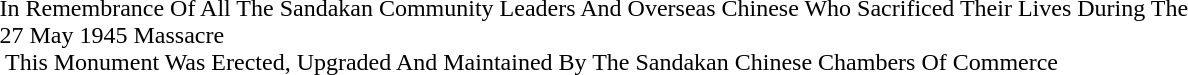<table>
<tr>
<td style="width: 5em"></td>
<td style="width:50em"><br><span>
In Remembrance Of All The Sandakan Community Leaders And Overseas Chinese Who Sacrificed Their Lives During The 27 May 1945 Massacre<br> This Monument Was Erected, Upgraded And Maintained By The Sandakan Chinese Chambers Of Commerce
</span></td>
</tr>
</table>
